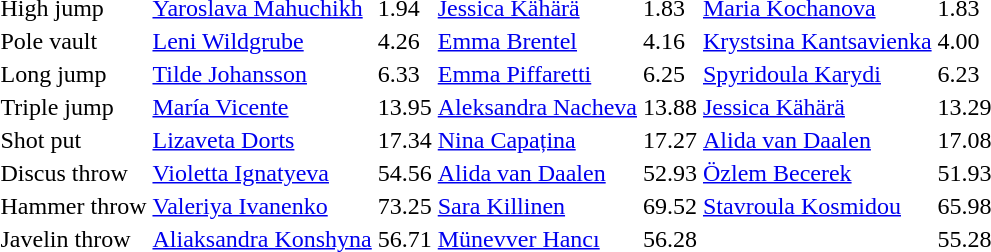<table>
<tr>
<td>High jump</td>
<td><a href='#'>Yaroslava Mahuchikh</a><br></td>
<td>1.94 </td>
<td><a href='#'>Jessica Kähärä</a><br></td>
<td>1.83 </td>
<td><a href='#'>Maria Kochanova</a><br></td>
<td>1.83</td>
</tr>
<tr>
<td>Pole vault</td>
<td><a href='#'>Leni Wildgrube</a><br></td>
<td>4.26 </td>
<td><a href='#'>Emma Brentel</a><br></td>
<td>4.16 </td>
<td><a href='#'>Krystsina Kantsavienka</a><br></td>
<td>4.00</td>
</tr>
<tr>
<td>Long jump</td>
<td><a href='#'>Tilde Johansson</a><br></td>
<td>6.33</td>
<td><a href='#'>Emma Piffaretti</a><br></td>
<td>6.25</td>
<td><a href='#'>Spyridoula Karydi</a><br></td>
<td>6.23 </td>
</tr>
<tr>
<td>Triple jump</td>
<td><a href='#'>María Vicente</a><br></td>
<td>13.95 </td>
<td><a href='#'>Aleksandra Nacheva</a><br></td>
<td>13.88</td>
<td><a href='#'>Jessica Kähärä</a><br></td>
<td>13.29 </td>
</tr>
<tr>
<td>Shot put</td>
<td><a href='#'>Lizaveta Dorts</a><br></td>
<td>17.34</td>
<td><a href='#'>Nina Capațina</a><br></td>
<td>17.27</td>
<td><a href='#'>Alida van Daalen</a><br></td>
<td>17.08</td>
</tr>
<tr>
<td>Discus throw</td>
<td><a href='#'>Violetta Ignatyeva</a><br></td>
<td>54.56 </td>
<td><a href='#'>Alida van Daalen</a><br></td>
<td>52.93 </td>
<td><a href='#'>Özlem Becerek</a><br></td>
<td>51.93</td>
</tr>
<tr>
<td>Hammer throw</td>
<td><a href='#'>Valeriya Ivanenko</a><br></td>
<td>73.25</td>
<td><a href='#'>Sara Killinen</a><br></td>
<td>69.52 </td>
<td><a href='#'>Stavroula Kosmidou</a><br></td>
<td>65.98</td>
</tr>
<tr>
<td>Javelin throw</td>
<td><a href='#'>Aliaksandra Konshyna</a><br></td>
<td>56.71 </td>
<td><a href='#'>Münevver Hancı</a><br></td>
<td>56.28</td>
<td><br></td>
<td>55.28 </td>
</tr>
</table>
